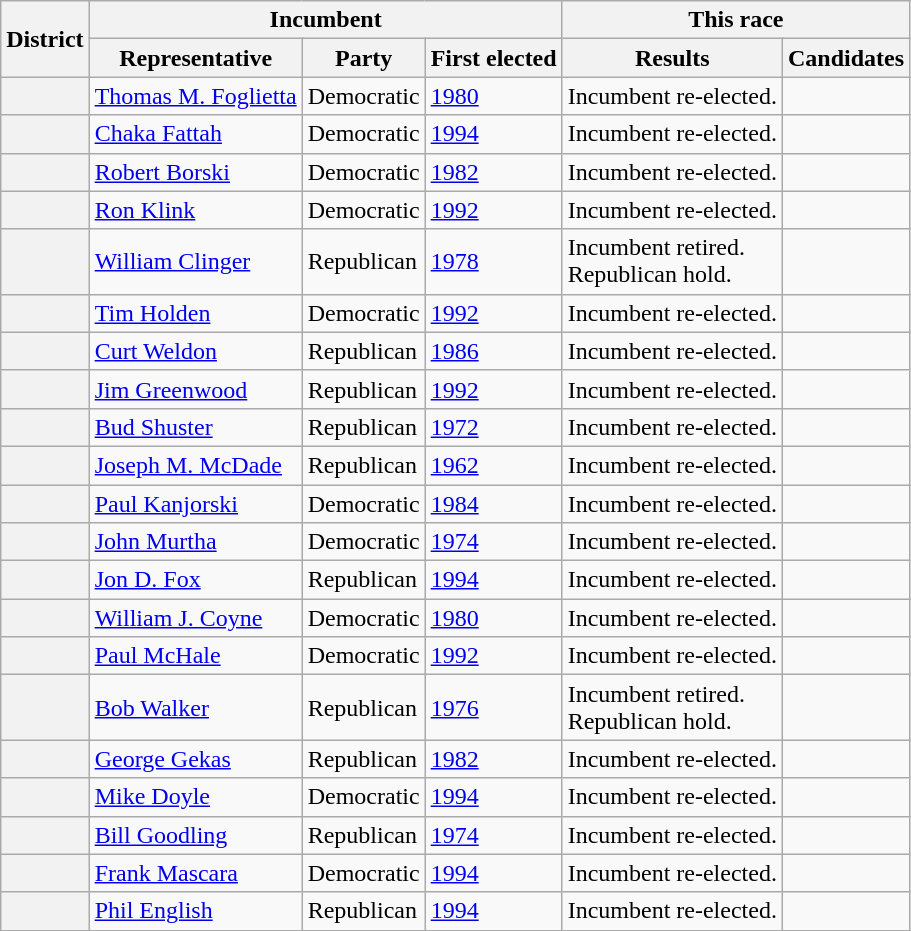<table class=wikitable>
<tr>
<th rowspan=2>District</th>
<th colspan=3>Incumbent</th>
<th colspan=2>This race</th>
</tr>
<tr>
<th>Representative</th>
<th>Party</th>
<th>First elected</th>
<th>Results</th>
<th>Candidates</th>
</tr>
<tr>
<th></th>
<td><a href='#'>Thomas M. Foglietta</a></td>
<td>Democratic</td>
<td><a href='#'>1980</a></td>
<td>Incumbent re-elected.</td>
<td nowrap></td>
</tr>
<tr>
<th></th>
<td><a href='#'>Chaka Fattah</a></td>
<td>Democratic</td>
<td><a href='#'>1994</a></td>
<td>Incumbent re-elected.</td>
<td nowrap></td>
</tr>
<tr>
<th></th>
<td><a href='#'>Robert Borski</a></td>
<td>Democratic</td>
<td><a href='#'>1982</a></td>
<td>Incumbent re-elected.</td>
<td nowrap></td>
</tr>
<tr>
<th></th>
<td><a href='#'>Ron Klink</a></td>
<td>Democratic</td>
<td><a href='#'>1992</a></td>
<td>Incumbent re-elected.</td>
<td nowrap></td>
</tr>
<tr>
<th></th>
<td><a href='#'>William Clinger</a></td>
<td>Republican</td>
<td><a href='#'>1978</a></td>
<td>Incumbent retired.<br>Republican hold.</td>
<td nowrap></td>
</tr>
<tr>
<th></th>
<td><a href='#'>Tim Holden</a></td>
<td>Democratic</td>
<td><a href='#'>1992</a></td>
<td>Incumbent re-elected.</td>
<td nowrap></td>
</tr>
<tr>
<th></th>
<td><a href='#'>Curt Weldon</a></td>
<td>Republican</td>
<td><a href='#'>1986</a></td>
<td>Incumbent re-elected.</td>
<td nowrap></td>
</tr>
<tr>
<th></th>
<td><a href='#'>Jim Greenwood</a></td>
<td>Republican</td>
<td><a href='#'>1992</a></td>
<td>Incumbent re-elected.</td>
<td nowrap></td>
</tr>
<tr>
<th></th>
<td><a href='#'>Bud Shuster</a></td>
<td>Republican</td>
<td><a href='#'>1972</a></td>
<td>Incumbent re-elected.</td>
<td nowrap></td>
</tr>
<tr>
<th></th>
<td><a href='#'>Joseph M. McDade</a></td>
<td>Republican</td>
<td><a href='#'>1962</a></td>
<td>Incumbent re-elected.</td>
<td nowrap></td>
</tr>
<tr>
<th></th>
<td><a href='#'>Paul Kanjorski</a></td>
<td>Democratic</td>
<td><a href='#'>1984</a></td>
<td>Incumbent re-elected.</td>
<td nowrap></td>
</tr>
<tr>
<th></th>
<td><a href='#'>John Murtha</a></td>
<td>Democratic</td>
<td><a href='#'>1974</a></td>
<td>Incumbent re-elected.</td>
<td nowrap></td>
</tr>
<tr>
<th></th>
<td><a href='#'>Jon D. Fox</a></td>
<td>Republican</td>
<td><a href='#'>1994</a></td>
<td>Incumbent re-elected.</td>
<td nowrap></td>
</tr>
<tr>
<th></th>
<td><a href='#'>William J. Coyne</a></td>
<td>Democratic</td>
<td><a href='#'>1980</a></td>
<td>Incumbent re-elected.</td>
<td nowrap></td>
</tr>
<tr>
<th></th>
<td><a href='#'>Paul McHale</a></td>
<td>Democratic</td>
<td><a href='#'>1992</a></td>
<td>Incumbent re-elected.</td>
<td nowrap></td>
</tr>
<tr>
<th></th>
<td><a href='#'>Bob Walker</a></td>
<td>Republican</td>
<td><a href='#'>1976</a></td>
<td>Incumbent retired.<br>Republican hold.</td>
<td nowrap></td>
</tr>
<tr>
<th></th>
<td><a href='#'>George Gekas</a></td>
<td>Republican</td>
<td><a href='#'>1982</a></td>
<td>Incumbent re-elected.</td>
<td nowrap></td>
</tr>
<tr>
<th></th>
<td><a href='#'>Mike Doyle</a></td>
<td>Democratic</td>
<td><a href='#'>1994</a></td>
<td>Incumbent re-elected.</td>
<td nowrap></td>
</tr>
<tr>
<th></th>
<td><a href='#'>Bill Goodling</a></td>
<td>Republican</td>
<td><a href='#'>1974</a></td>
<td>Incumbent re-elected.</td>
<td nowrap></td>
</tr>
<tr>
<th></th>
<td><a href='#'>Frank Mascara</a></td>
<td>Democratic</td>
<td><a href='#'>1994</a></td>
<td>Incumbent re-elected.</td>
<td nowrap></td>
</tr>
<tr>
<th></th>
<td><a href='#'>Phil English</a></td>
<td>Republican</td>
<td><a href='#'>1994</a></td>
<td>Incumbent re-elected.</td>
<td nowrap></td>
</tr>
</table>
